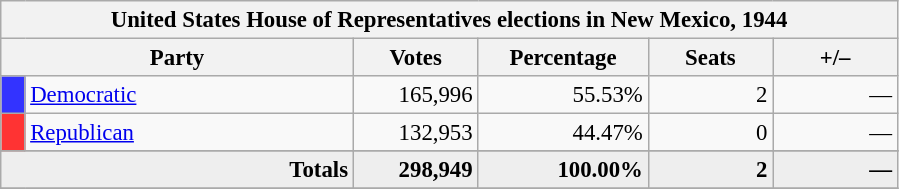<table class="wikitable" style="font-size: 95%;">
<tr>
<th colspan="6">United States House of Representatives elections in New Mexico, 1944</th>
</tr>
<tr>
<th colspan=2 style="width: 15em">Party</th>
<th style="width: 5em">Votes</th>
<th style="width: 7em">Percentage</th>
<th style="width: 5em">Seats</th>
<th style="width: 5em">+/–</th>
</tr>
<tr>
<th style="background-color:#3333FF; width: 3px"></th>
<td style="width: 130px"><a href='#'>Democratic</a></td>
<td align="right">165,996</td>
<td align="right">55.53%</td>
<td align="right">2</td>
<td align="right">—</td>
</tr>
<tr>
<th style="background-color:#FF3333; width: 3px"></th>
<td style="width: 130px"><a href='#'>Republican</a></td>
<td align="right">132,953</td>
<td align="right">44.47%</td>
<td align="right">0</td>
<td align="right">—</td>
</tr>
<tr>
</tr>
<tr bgcolor="#EEEEEE">
<td colspan="2" align="right"><strong>Totals</strong></td>
<td align="right"><strong>298,949</strong></td>
<td align="right"><strong>100.00%</strong></td>
<td align="right"><strong>2</strong></td>
<td align="right"><strong>—</strong></td>
</tr>
<tr bgcolor="#EEEEEE">
</tr>
</table>
